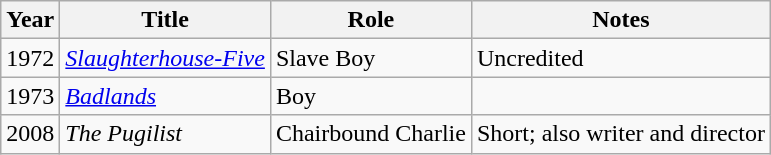<table class="wikitable sortable">
<tr>
<th>Year</th>
<th>Title</th>
<th>Role</th>
<th>Notes</th>
</tr>
<tr>
<td>1972</td>
<td><a href='#'><em>Slaughterhouse-Five</em></a></td>
<td>Slave Boy</td>
<td>Uncredited</td>
</tr>
<tr>
<td>1973</td>
<td><a href='#'><em>Badlands</em></a></td>
<td>Boy</td>
<td></td>
</tr>
<tr>
<td>2008</td>
<td><em>The Pugilist</em></td>
<td>Chairbound Charlie</td>
<td>Short; also writer and director</td>
</tr>
</table>
